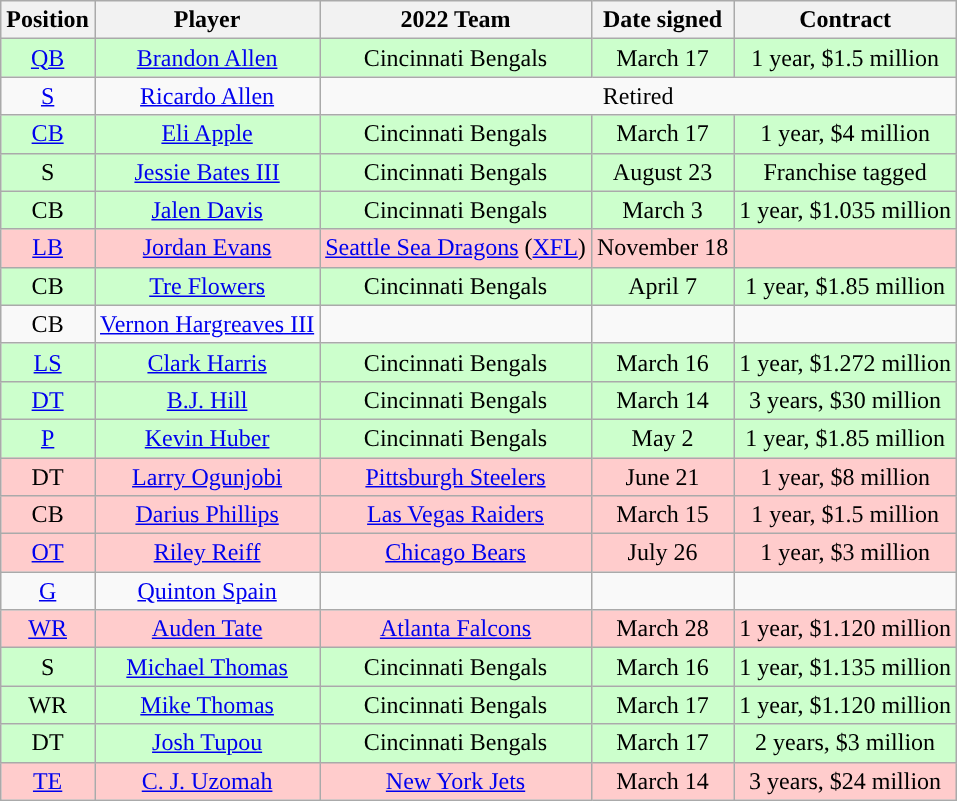<table class="wikitable" style="text-align:center">
<tr>
<th>Position</th>
<th>Player</th>
<th>2022 Team</th>
<th>Date signed</th>
<th>Contract</th>
</tr>
<tr style="background:#cfc;">
<td><a href='#'>QB</a></td>
<td><a href='#'>Brandon Allen</a></td>
<td>Cincinnati Bengals</td>
<td>March 17</td>
<td>1 year, $1.5 million</td>
</tr>
<tr>
<td><a href='#'>S</a></td>
<td><a href='#'>Ricardo Allen</a></td>
<td colspan="3">Retired</td>
</tr>
<tr style="background:#cfc;">
<td><a href='#'>CB</a></td>
<td><a href='#'>Eli Apple</a></td>
<td>Cincinnati Bengals</td>
<td>March 17</td>
<td>1 year, $4 million</td>
</tr>
<tr style="background:#cfc;">
<td>S</td>
<td><a href='#'>Jessie Bates III</a></td>
<td>Cincinnati Bengals</td>
<td>August 23</td>
<td>Franchise tagged</td>
</tr>
<tr style="background:#cfc;">
<td>CB</td>
<td><a href='#'>Jalen Davis</a></td>
<td>Cincinnati Bengals</td>
<td>March 3</td>
<td>1 year, $1.035 million</td>
</tr>
<tr style="background:#fcc;">
<td><a href='#'>LB</a></td>
<td><a href='#'>Jordan Evans</a></td>
<td><a href='#'>Seattle Sea Dragons</a> (<a href='#'>XFL</a>)</td>
<td>November 18</td>
<td></td>
</tr>
<tr style="background:#cfc;">
<td>CB</td>
<td><a href='#'>Tre Flowers</a></td>
<td>Cincinnati Bengals</td>
<td>April 7</td>
<td>1 year, $1.85 million</td>
</tr>
<tr>
<td>CB</td>
<td><a href='#'>Vernon Hargreaves III</a></td>
<td></td>
<td></td>
<td></td>
</tr>
<tr style="background:#cfc;">
<td><a href='#'>LS</a></td>
<td><a href='#'>Clark Harris</a></td>
<td>Cincinnati Bengals</td>
<td>March 16</td>
<td>1 year, $1.272 million</td>
</tr>
<tr style="background:#cfc;">
<td><a href='#'>DT</a></td>
<td><a href='#'>B.J. Hill</a></td>
<td>Cincinnati Bengals</td>
<td>March 14</td>
<td>3 years, $30 million</td>
</tr>
<tr style="background:#cfc;">
<td><a href='#'>P</a></td>
<td><a href='#'>Kevin Huber</a></td>
<td>Cincinnati Bengals</td>
<td>May 2</td>
<td>1 year, $1.85 million</td>
</tr>
<tr style="background:#fcc;">
<td>DT</td>
<td><a href='#'>Larry Ogunjobi</a></td>
<td><a href='#'>Pittsburgh Steelers</a></td>
<td>June 21</td>
<td>1 year, $8 million</td>
</tr>
<tr style="background:#fcc;">
<td>CB</td>
<td><a href='#'>Darius Phillips</a></td>
<td><a href='#'>Las Vegas Raiders</a></td>
<td>March 15</td>
<td>1 year, $1.5 million</td>
</tr>
<tr style="background:#fcc;">
<td><a href='#'>OT</a></td>
<td><a href='#'>Riley Reiff</a></td>
<td><a href='#'>Chicago Bears</a></td>
<td>July 26</td>
<td>1 year, $3 million</td>
</tr>
<tr>
<td><a href='#'>G</a></td>
<td><a href='#'>Quinton Spain</a></td>
<td></td>
<td></td>
<td></td>
</tr>
<tr style="background:#fcc;">
<td><a href='#'>WR</a></td>
<td><a href='#'>Auden Tate</a></td>
<td><a href='#'>Atlanta Falcons</a></td>
<td>March 28</td>
<td>1 year, $1.120 million</td>
</tr>
<tr style="background:#cfc;">
<td>S</td>
<td><a href='#'>Michael Thomas</a></td>
<td>Cincinnati Bengals</td>
<td>March 16</td>
<td>1 year, $1.135 million</td>
</tr>
<tr style="background:#cfc;">
<td>WR</td>
<td><a href='#'>Mike Thomas</a></td>
<td>Cincinnati Bengals</td>
<td>March 17</td>
<td>1 year, $1.120 million</td>
</tr>
<tr style="background:#cfc;">
<td>DT</td>
<td><a href='#'>Josh Tupou</a></td>
<td>Cincinnati Bengals</td>
<td>March 17</td>
<td>2 years, $3 million</td>
</tr>
<tr style="background:#fcc;">
<td><a href='#'>TE</a></td>
<td><a href='#'>C. J. Uzomah</a></td>
<td><a href='#'>New York Jets</a></td>
<td>March 14</td>
<td>3 years, $24 million</td>
</tr>
</table>
